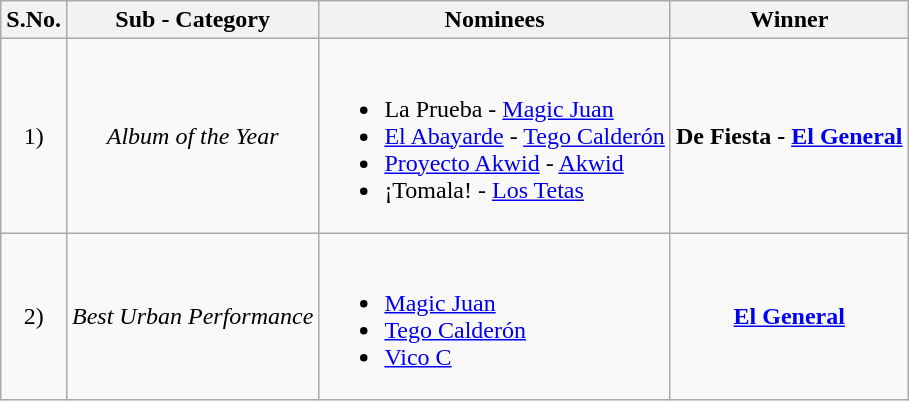<table class="wikitable">
<tr>
<th>S.No.</th>
<th>Sub - Category</th>
<th>Nominees</th>
<th>Winner</th>
</tr>
<tr>
<td style="text-align:center;">1)</td>
<td style="text-align:center;"><em>Album of the Year</em></td>
<td><br><ul><li>La Prueba - <a href='#'>Magic Juan</a></li><li><a href='#'>El Abayarde</a> - <a href='#'>Tego Calderón</a></li><li><a href='#'>Proyecto Akwid</a> - <a href='#'>Akwid</a></li><li>¡Tomala! - <a href='#'>Los Tetas</a></li></ul></td>
<td style="text-align:center;"><strong> De Fiesta - <a href='#'>El General</a></strong></td>
</tr>
<tr>
<td style="text-align:center;">2)</td>
<td style="text-align:center;"><em>Best Urban Performance</em></td>
<td><br><ul><li><a href='#'>Magic Juan</a></li><li><a href='#'>Tego Calderón</a></li><li><a href='#'>Vico C</a></li></ul></td>
<td style="text-align:center;"><strong><a href='#'>El General</a></strong></td>
</tr>
</table>
